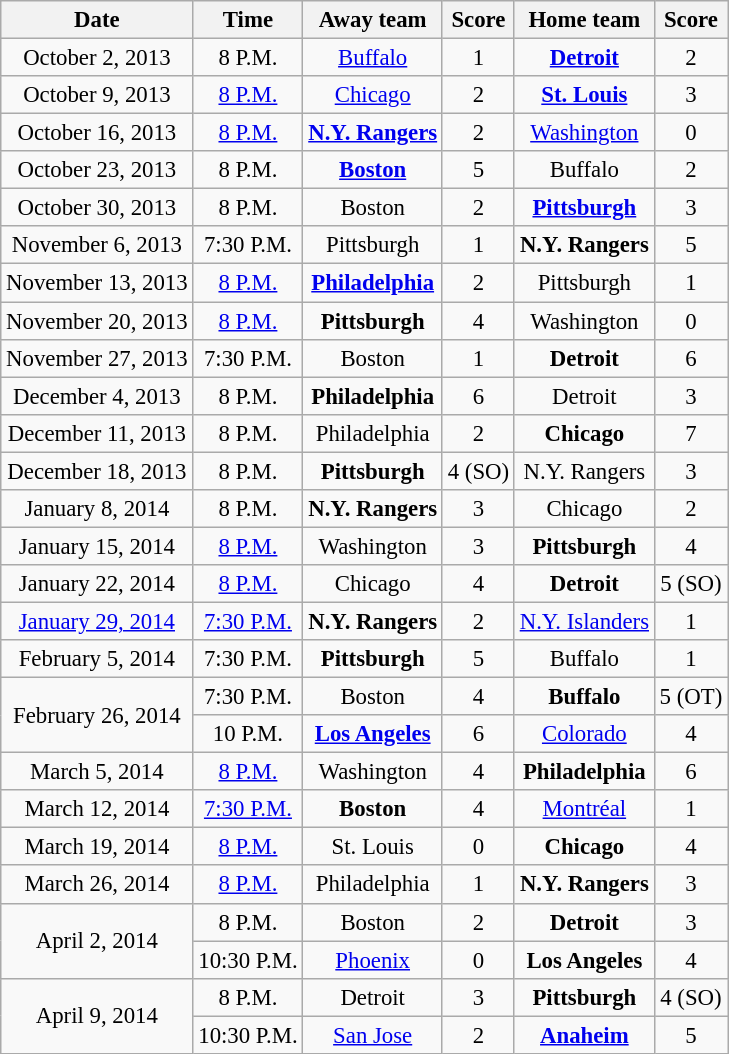<table class="wikitable sortable" style="font-size: 95%;text-align: center;">
<tr>
<th>Date</th>
<th>Time</th>
<th>Away team</th>
<th>Score</th>
<th>Home team</th>
<th>Score</th>
</tr>
<tr>
<td>October 2, 2013</td>
<td>8 P.M.</td>
<td><a href='#'>Buffalo</a></td>
<td>1</td>
<td><strong><a href='#'>Detroit</a></strong></td>
<td>2</td>
</tr>
<tr>
<td>October 9, 2013</td>
<td><a href='#'>8 P.M.</a></td>
<td><a href='#'>Chicago</a></td>
<td>2</td>
<td><strong><a href='#'>St. Louis</a></strong></td>
<td>3</td>
</tr>
<tr>
<td>October 16, 2013</td>
<td><a href='#'>8 P.M.</a></td>
<td><strong><a href='#'>N.Y. Rangers</a></strong></td>
<td>2</td>
<td><a href='#'>Washington</a></td>
<td>0</td>
</tr>
<tr>
<td>October 23, 2013</td>
<td>8 P.M.</td>
<td><strong><a href='#'>Boston</a></strong></td>
<td>5</td>
<td>Buffalo</td>
<td>2</td>
</tr>
<tr>
<td>October 30, 2013</td>
<td>8 P.M.</td>
<td>Boston</td>
<td>2</td>
<td><strong><a href='#'>Pittsburgh</a></strong></td>
<td>3</td>
</tr>
<tr>
<td>November 6, 2013</td>
<td>7:30 P.M.</td>
<td>Pittsburgh</td>
<td>1</td>
<td><strong>N.Y. Rangers</strong></td>
<td>5</td>
</tr>
<tr>
<td>November 13, 2013</td>
<td><a href='#'>8 P.M.</a></td>
<td><strong><a href='#'>Philadelphia</a></strong></td>
<td>2</td>
<td>Pittsburgh</td>
<td>1</td>
</tr>
<tr>
<td>November 20, 2013</td>
<td><a href='#'>8 P.M.</a></td>
<td><strong>Pittsburgh</strong></td>
<td>4</td>
<td>Washington</td>
<td>0</td>
</tr>
<tr>
<td>November 27, 2013</td>
<td>7:30 P.M.</td>
<td>Boston</td>
<td>1</td>
<td><strong>Detroit</strong></td>
<td>6</td>
</tr>
<tr>
<td>December 4, 2013</td>
<td>8 P.M.</td>
<td><strong>Philadelphia</strong></td>
<td>6</td>
<td>Detroit</td>
<td>3</td>
</tr>
<tr>
<td>December 11, 2013</td>
<td>8 P.M.</td>
<td>Philadelphia</td>
<td>2</td>
<td><strong>Chicago</strong></td>
<td>7</td>
</tr>
<tr>
<td>December 18, 2013</td>
<td>8 P.M.</td>
<td><strong>Pittsburgh</strong></td>
<td>4 (SO)</td>
<td>N.Y. Rangers</td>
<td>3</td>
</tr>
<tr>
<td>January 8, 2014</td>
<td>8 P.M.</td>
<td><strong>N.Y. Rangers</strong></td>
<td>3</td>
<td>Chicago</td>
<td>2</td>
</tr>
<tr>
<td>January 15, 2014</td>
<td><a href='#'>8 P.M.</a></td>
<td>Washington</td>
<td>3</td>
<td><strong>Pittsburgh</strong></td>
<td>4</td>
</tr>
<tr>
<td>January 22, 2014</td>
<td><a href='#'>8 P.M.</a></td>
<td>Chicago</td>
<td>4</td>
<td><strong>Detroit</strong></td>
<td>5 (SO)</td>
</tr>
<tr>
<td><a href='#'>January 29, 2014</a></td>
<td><a href='#'>7:30 P.M.</a></td>
<td><strong>N.Y. Rangers</strong></td>
<td>2</td>
<td><a href='#'>N.Y. Islanders</a></td>
<td>1</td>
</tr>
<tr>
<td>February 5, 2014</td>
<td>7:30 P.M.</td>
<td><strong>Pittsburgh</strong></td>
<td>5</td>
<td>Buffalo</td>
<td>1</td>
</tr>
<tr>
<td rowspan=2>February 26, 2014</td>
<td>7:30 P.M.</td>
<td>Boston</td>
<td>4</td>
<td><strong>Buffalo</strong></td>
<td>5 (OT)</td>
</tr>
<tr>
<td>10 P.M.</td>
<td><strong><a href='#'>Los Angeles</a></strong></td>
<td>6</td>
<td><a href='#'>Colorado</a></td>
<td>4</td>
</tr>
<tr>
<td>March 5, 2014</td>
<td><a href='#'>8 P.M.</a></td>
<td>Washington</td>
<td>4</td>
<td><strong>Philadelphia</strong></td>
<td>6</td>
</tr>
<tr>
<td>March 12, 2014</td>
<td><a href='#'>7:30 P.M.</a></td>
<td><strong>Boston</strong></td>
<td>4</td>
<td><a href='#'>Montréal</a></td>
<td>1</td>
</tr>
<tr>
<td>March 19, 2014</td>
<td><a href='#'>8 P.M.</a></td>
<td>St. Louis</td>
<td>0</td>
<td><strong>Chicago</strong></td>
<td>4</td>
</tr>
<tr>
<td>March 26, 2014</td>
<td><a href='#'>8 P.M.</a></td>
<td>Philadelphia</td>
<td>1</td>
<td><strong>N.Y. Rangers</strong></td>
<td>3</td>
</tr>
<tr>
<td rowspan=2>April 2, 2014</td>
<td>8 P.M.</td>
<td>Boston</td>
<td>2</td>
<td><strong>Detroit</strong></td>
<td>3</td>
</tr>
<tr>
<td>10:30 P.M.</td>
<td><a href='#'>Phoenix</a></td>
<td>0</td>
<td><strong>Los Angeles</strong></td>
<td>4</td>
</tr>
<tr>
<td rowspan=2>April 9, 2014</td>
<td>8 P.M.</td>
<td>Detroit</td>
<td>3</td>
<td><strong>Pittsburgh</strong></td>
<td>4 (SO)</td>
</tr>
<tr>
<td>10:30 P.M.</td>
<td><a href='#'>San Jose</a></td>
<td>2</td>
<td><strong><a href='#'>Anaheim</a></strong></td>
<td>5</td>
</tr>
</table>
